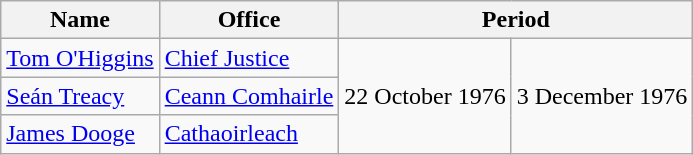<table class="wikitable">
<tr>
<th>Name</th>
<th>Office</th>
<th colspan=2>Period</th>
</tr>
<tr>
<td><a href='#'>Tom O'Higgins</a></td>
<td><a href='#'>Chief Justice</a></td>
<td rowspan=3>22 October 1976</td>
<td rowspan=3>3 December 1976</td>
</tr>
<tr>
<td><a href='#'>Seán Treacy</a></td>
<td><a href='#'>Ceann Comhairle</a></td>
</tr>
<tr>
<td><a href='#'>James Dooge</a></td>
<td><a href='#'>Cathaoirleach</a></td>
</tr>
</table>
